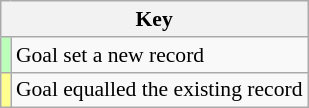<table class="wikitable plainrowheaders"  style="font-size:90%;">
<tr>
<th colspan="2" scope="col">Key</th>
</tr>
<tr>
<th scope="row" style="text-align:left; background:#bfb;"></th>
<td align="left">Goal set a new record</td>
</tr>
<tr>
<th scope="row" style="text-align:left; background:#ffff90;"></th>
<td align="left">Goal equalled the existing record</td>
</tr>
</table>
